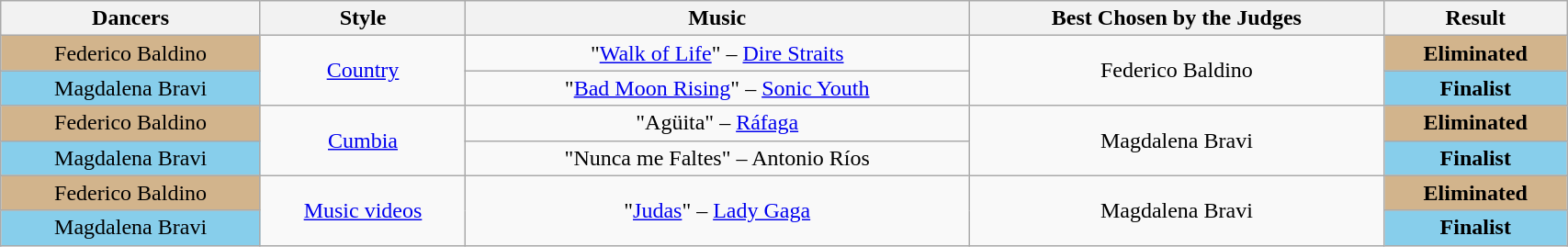<table class="wikitable" width="90%" style="text-align:center;">
<tr bgcolor="f2f2f2">
<td><strong>Dancers</strong></td>
<td><strong>Style</strong></td>
<td><strong>Music</strong></td>
<td><strong>Best Chosen by the Judges</strong></td>
<td><strong>Result</strong></td>
</tr>
<tr>
<td bgcolor=tan>Federico Baldino</td>
<td rowspan=2><a href='#'>Country</a></td>
<td>"<a href='#'>Walk of Life</a>" – <a href='#'>Dire Straits</a></td>
<td rowspan=2>Federico Baldino</td>
<td bgcolor=tan><strong>Eliminated</strong></td>
</tr>
<tr>
<td bgcolor=skyblue>Magdalena Bravi</td>
<td>"<a href='#'>Bad Moon Rising</a>" – <a href='#'>Sonic Youth</a></td>
<td bgcolor=skyblue><strong>Finalist</strong></td>
</tr>
<tr>
<td bgcolor=tan>Federico Baldino</td>
<td rowspan=2><a href='#'>Cumbia</a></td>
<td>"Agüita" – <a href='#'>Ráfaga</a></td>
<td rowspan=2>Magdalena Bravi</td>
<td bgcolor=tan><strong>Eliminated</strong></td>
</tr>
<tr>
<td bgcolor=skyblue>Magdalena Bravi</td>
<td>"Nunca me Faltes" – Antonio Ríos</td>
<td bgcolor=skyblue><strong>Finalist</strong></td>
</tr>
<tr>
<td bgcolor=tan>Federico Baldino</td>
<td rowspan=2><a href='#'>Music videos</a></td>
<td rowspan=2>"<a href='#'>Judas</a>" – <a href='#'>Lady Gaga</a></td>
<td rowspan=2>Magdalena Bravi</td>
<td bgcolor=tan><strong>Eliminated</strong></td>
</tr>
<tr bgcolor="skyblue">
<td>Magdalena Bravi</td>
<td><strong>Finalist</strong></td>
</tr>
</table>
